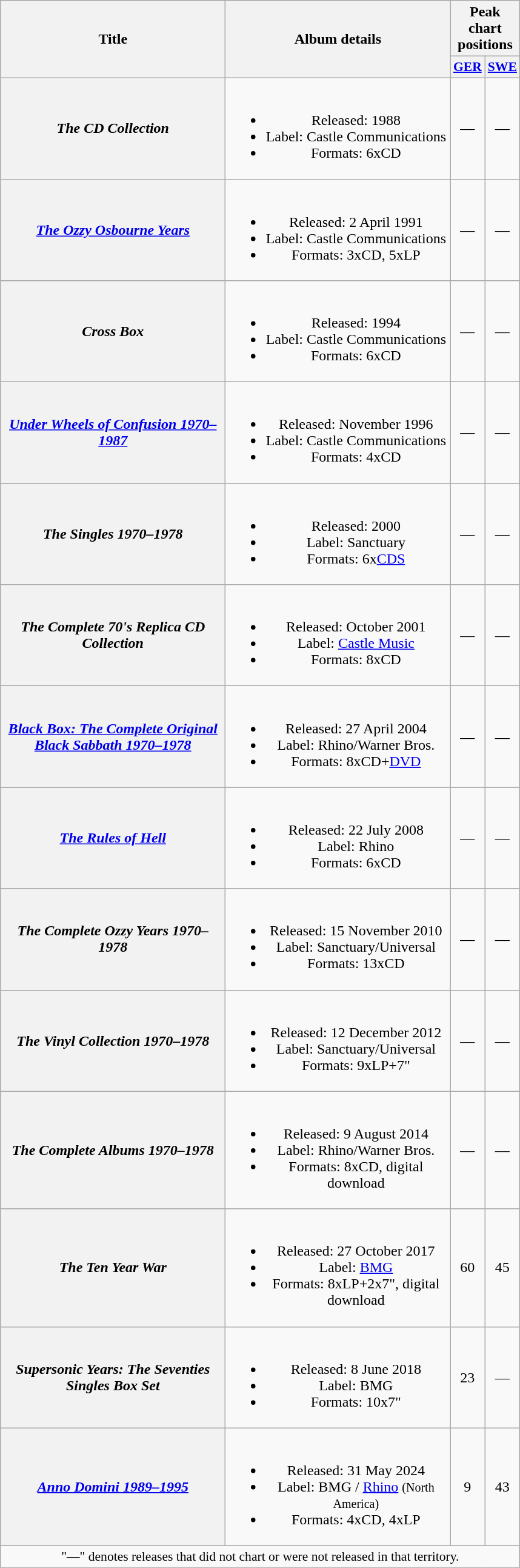<table class="wikitable plainrowheaders" style="text-align:center;">
<tr>
<th rowspan="2" scope="col" style="width:15em;">Title</th>
<th rowspan="2" scope="col" style="width:15em;">Album details</th>
<th colspan="2">Peak chart positions</th>
</tr>
<tr>
<th scope="col" style="width:2em;font-size:90%;"><a href='#'>GER</a><br></th>
<th scope="col" style="width:2em;font-size:90%;"><a href='#'>SWE</a><br></th>
</tr>
<tr>
<th scope="row"><em>The CD Collection</em></th>
<td><br><ul><li>Released: 1988</li><li>Label: Castle Communications</li><li>Formats: 6xCD</li></ul></td>
<td>—</td>
<td>—</td>
</tr>
<tr>
<th scope="row"><em><a href='#'>The Ozzy Osbourne Years</a></em></th>
<td><br><ul><li>Released: 2 April 1991</li><li>Label: Castle Communications</li><li>Formats: 3xCD, 5xLP</li></ul></td>
<td>—</td>
<td>—</td>
</tr>
<tr>
<th scope="row"><em>Cross Box</em></th>
<td><br><ul><li>Released: 1994</li><li>Label: Castle Communications</li><li>Formats: 6xCD</li></ul></td>
<td>—</td>
<td>—</td>
</tr>
<tr>
<th scope="row"><em><a href='#'>Under Wheels of Confusion 1970–1987</a></em></th>
<td><br><ul><li>Released: November 1996</li><li>Label: Castle Communications</li><li>Formats: 4xCD</li></ul></td>
<td>—</td>
<td>—</td>
</tr>
<tr>
<th scope="row"><em>The Singles 1970–1978</em></th>
<td><br><ul><li>Released: 2000</li><li>Label: Sanctuary</li><li>Formats: 6x<a href='#'>CDS</a></li></ul></td>
<td>—</td>
<td>—</td>
</tr>
<tr>
<th scope="row"><em>The Complete 70's Replica CD Collection</em></th>
<td><br><ul><li>Released: October 2001</li><li>Label: <a href='#'>Castle Music</a></li><li>Formats: 8xCD</li></ul></td>
<td>—</td>
<td>—</td>
</tr>
<tr>
<th scope="row"><em><a href='#'>Black Box: The Complete Original Black Sabbath 1970–1978</a></em></th>
<td><br><ul><li>Released: 27 April 2004</li><li>Label: Rhino/Warner Bros.</li><li>Formats: 8xCD+<a href='#'>DVD</a></li></ul></td>
<td>—</td>
<td>—</td>
</tr>
<tr>
<th scope="row"><em><a href='#'>The Rules of Hell</a></em></th>
<td><br><ul><li>Released: 22  July 2008</li><li>Label: Rhino</li><li>Formats: 6xCD</li></ul></td>
<td>—</td>
<td>—</td>
</tr>
<tr>
<th scope="row"><em>The Complete Ozzy Years 1970–1978</em></th>
<td><br><ul><li>Released: 15 November 2010</li><li>Label: Sanctuary/Universal</li><li>Formats: 13xCD</li></ul></td>
<td>—</td>
<td>—</td>
</tr>
<tr>
<th scope="row"><em>The Vinyl Collection 1970–1978</em></th>
<td><br><ul><li>Released: 12 December 2012</li><li>Label: Sanctuary/Universal</li><li>Formats: 9xLP+7"</li></ul></td>
<td>—</td>
<td>—</td>
</tr>
<tr>
<th scope="row"><em>The Complete Albums 1970–1978</em></th>
<td><br><ul><li>Released: 9 August 2014</li><li>Label: Rhino/Warner Bros.</li><li>Formats: 8xCD, digital download</li></ul></td>
<td>—</td>
<td>—</td>
</tr>
<tr>
<th scope="row"><em>The Ten Year War</em></th>
<td><br><ul><li>Released: 27 October 2017</li><li>Label: <a href='#'>BMG</a></li><li>Formats: 8xLP+2x7", digital download</li></ul></td>
<td>60</td>
<td>45</td>
</tr>
<tr>
<th scope="row"><em>Supersonic Years: The Seventies Singles Box Set</em></th>
<td><br><ul><li>Released: 8 June 2018</li><li>Label: BMG</li><li>Formats: 10x7"</li></ul></td>
<td>23</td>
<td>—</td>
</tr>
<tr>
<th scope="row"><em><a href='#'>Anno Domini 1989–1995</a></em></th>
<td><br><ul><li>Released: 31 May 2024</li><li>Label: BMG / <a href='#'>Rhino</a> <small>(North America)</small></li><li>Formats: 4xCD, 4xLP</li></ul></td>
<td>9</td>
<td>43<br></td>
</tr>
<tr>
<td colspan="4" style="font-size:90%">"—" denotes releases that did not chart or were not released in that territory.</td>
</tr>
</table>
